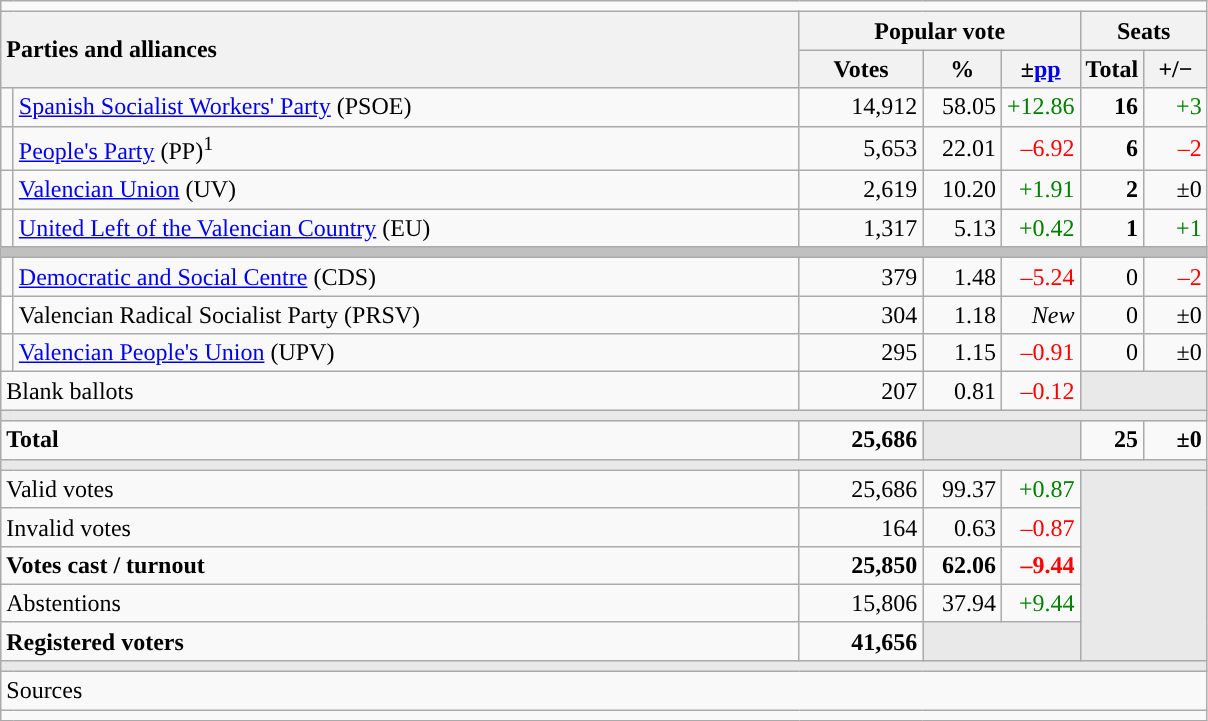<table class="wikitable" style="text-align:right;">
<tr>
<td colspan="7"></td>
</tr>
<tr>
<th style="text-align:left;" rowspan="2" colspan="2" width="525">Parties and alliances</th>
<th colspan="3">Popular vote</th>
<th colspan="2">Seats</th>
</tr>
<tr>
<th width="75">Votes</th>
<th width="45">%</th>
<th width="45">±<a href='#'>pp</a></th>
<th width="35">Total</th>
<th width="35">+/−</th>
</tr>
<tr>
<td width="1" style="color:inherit;background:"></td>
<td align="left"><a href='#'>Spanish Socialist Workers' Party</a> (PSOE)</td>
<td>14,912</td>
<td>58.05</td>
<td style="color:green;">+12.86</td>
<td><strong>16</strong></td>
<td style="color:green;">+3</td>
</tr>
<tr>
<td style="color:inherit;background:"></td>
<td align="left"><a href='#'>People's Party</a> (PP)<sup>1</sup></td>
<td>5,653</td>
<td>22.01</td>
<td style="color:red;">–6.92</td>
<td><strong>6</strong></td>
<td style="color:red;">–2</td>
</tr>
<tr>
<td style="color:inherit;background:"></td>
<td align="left"><a href='#'>Valencian Union</a> (UV)</td>
<td>2,619</td>
<td>10.20</td>
<td style="color:green;">+1.91</td>
<td><strong>2</strong></td>
<td>±0</td>
</tr>
<tr>
<td style="color:inherit;background:"></td>
<td align="left"><a href='#'>United Left of the Valencian Country</a> (EU)</td>
<td>1,317</td>
<td>5.13</td>
<td style="color:green;">+0.42</td>
<td><strong>1</strong></td>
<td style="color:green;">+1</td>
</tr>
<tr>
<td colspan="7" bgcolor="#C0C0C0"></td>
</tr>
<tr>
<td style="color:inherit;background:"></td>
<td align="left"><a href='#'>Democratic and Social Centre</a> (CDS)</td>
<td>379</td>
<td>1.48</td>
<td style="color:red;">–5.24</td>
<td>0</td>
<td style="color:red;">–2</td>
</tr>
<tr>
<td bgcolor="white"></td>
<td align="left">Valencian Radical Socialist Party (PRSV)</td>
<td>304</td>
<td>1.18</td>
<td><em>New</em></td>
<td>0</td>
<td>±0</td>
</tr>
<tr>
<td style="color:inherit;background:"></td>
<td align="left"><a href='#'>Valencian People's Union</a> (UPV)</td>
<td>295</td>
<td>1.15</td>
<td style="color:red;">–0.91</td>
<td>0</td>
<td>±0</td>
</tr>
<tr>
<td align="left" colspan="2">Blank ballots</td>
<td>207</td>
<td>0.81</td>
<td style="color:red;">–0.12</td>
<td bgcolor="#E9E9E9" colspan="2"></td>
</tr>
<tr>
<td colspan="7" bgcolor="#E9E9E9"></td>
</tr>
<tr style="font-weight:bold;">
<td align="left" colspan="2">Total</td>
<td>25,686</td>
<td bgcolor="#E9E9E9" colspan="2"></td>
<td>25</td>
<td>±0</td>
</tr>
<tr>
<td colspan="7" bgcolor="#E9E9E9"></td>
</tr>
<tr>
<td align="left" colspan="2">Valid votes</td>
<td>25,686</td>
<td>99.37</td>
<td style="color:green;">+0.87</td>
<td bgcolor="#E9E9E9" colspan="2" rowspan="5"></td>
</tr>
<tr>
<td align="left" colspan="2">Invalid votes</td>
<td>164</td>
<td>0.63</td>
<td style="color:red;">–0.87</td>
</tr>
<tr style="font-weight:bold;">
<td align="left" colspan="2">Votes cast / turnout</td>
<td>25,850</td>
<td>62.06</td>
<td style="color:red;">–9.44</td>
</tr>
<tr>
<td align="left" colspan="2">Abstentions</td>
<td>15,806</td>
<td>37.94</td>
<td style="color:green;">+9.44</td>
</tr>
<tr style="font-weight:bold;">
<td align="left" colspan="2">Registered voters</td>
<td>41,656</td>
<td bgcolor="#E9E9E9" colspan="2"></td>
</tr>
<tr>
<td colspan="7" bgcolor="#E9E9E9"></td>
</tr>
<tr>
<td align="left" colspan="7">Sources</td>
</tr>
<tr>
<td colspan="7" style="text-align:left; max-width:790px;"></td>
</tr>
</table>
